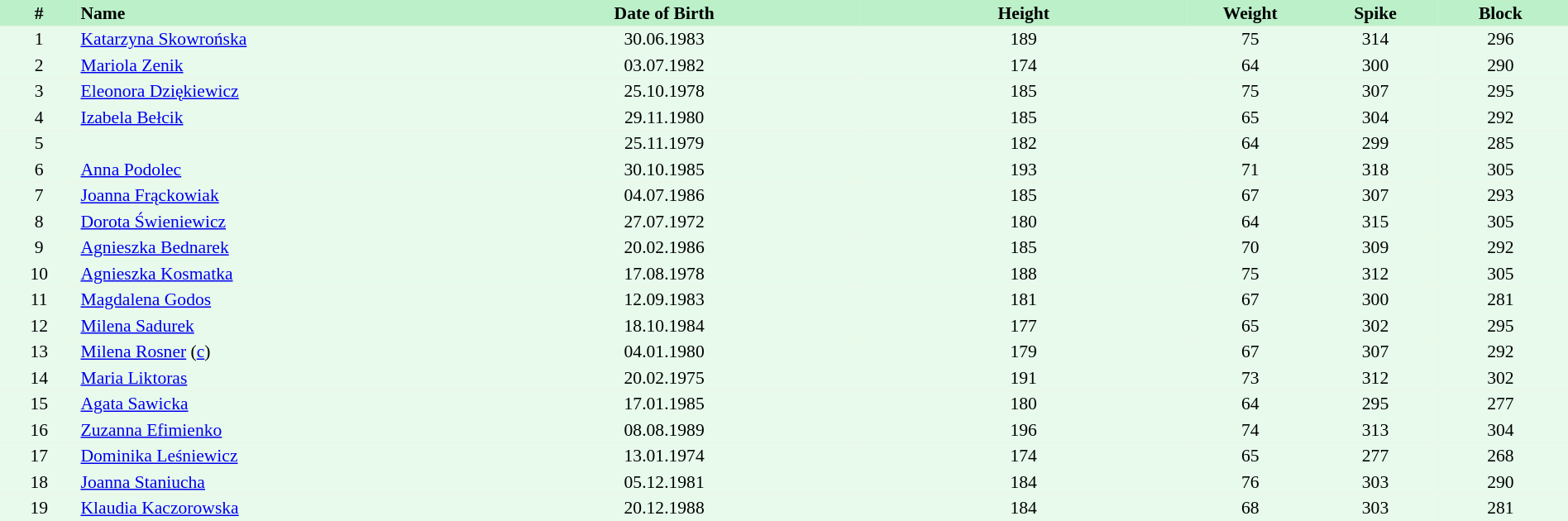<table border=0 cellpadding=2 cellspacing=0  |- bgcolor=#FFECCE style="text-align:center; font-size:90%;" width=100%>
<tr bgcolor=#BBF0C9>
<th width=5%>#</th>
<th width=25% align=left>Name</th>
<th width=25%>Date of Birth</th>
<th width=21%>Height</th>
<th width=8%>Weight</th>
<th width=8%>Spike</th>
<th width=8%>Block</th>
<th></th>
</tr>
<tr bgcolor=#E7FAEC>
<td>1</td>
<td align=left><a href='#'>Katarzyna Skowrońska</a></td>
<td>30.06.1983</td>
<td>189</td>
<td>75</td>
<td>314</td>
<td>296</td>
<td></td>
</tr>
<tr bgcolor=#E7FAEC>
<td>2</td>
<td align=left><a href='#'>Mariola Zenik</a></td>
<td>03.07.1982</td>
<td>174</td>
<td>64</td>
<td>300</td>
<td>290</td>
<td></td>
</tr>
<tr bgcolor=#E7FAEC>
<td>3</td>
<td align=left><a href='#'>Eleonora Dziękiewicz</a></td>
<td>25.10.1978</td>
<td>185</td>
<td>75</td>
<td>307</td>
<td>295</td>
<td></td>
</tr>
<tr bgcolor=#E7FAEC>
<td>4</td>
<td align=left><a href='#'>Izabela Bełcik</a></td>
<td>29.11.1980</td>
<td>185</td>
<td>65</td>
<td>304</td>
<td>292</td>
<td></td>
</tr>
<tr bgcolor=#E7FAEC>
<td>5</td>
<td align=left></td>
<td>25.11.1979</td>
<td>182</td>
<td>64</td>
<td>299</td>
<td>285</td>
<td></td>
</tr>
<tr bgcolor=#E7FAEC>
<td>6</td>
<td align=left><a href='#'>Anna Podolec</a></td>
<td>30.10.1985</td>
<td>193</td>
<td>71</td>
<td>318</td>
<td>305</td>
<td></td>
</tr>
<tr bgcolor=#E7FAEC>
<td>7</td>
<td align=left><a href='#'>Joanna Frąckowiak</a></td>
<td>04.07.1986</td>
<td>185</td>
<td>67</td>
<td>307</td>
<td>293</td>
<td></td>
</tr>
<tr bgcolor=#E7FAEC>
<td>8</td>
<td align=left><a href='#'>Dorota Świeniewicz</a></td>
<td>27.07.1972</td>
<td>180</td>
<td>64</td>
<td>315</td>
<td>305</td>
<td></td>
</tr>
<tr bgcolor=#E7FAEC>
<td>9</td>
<td align=left><a href='#'>Agnieszka Bednarek</a></td>
<td>20.02.1986</td>
<td>185</td>
<td>70</td>
<td>309</td>
<td>292</td>
<td></td>
</tr>
<tr bgcolor=#E7FAEC>
<td>10</td>
<td align=left><a href='#'>Agnieszka Kosmatka</a></td>
<td>17.08.1978</td>
<td>188</td>
<td>75</td>
<td>312</td>
<td>305</td>
<td></td>
</tr>
<tr bgcolor=#E7FAEC>
<td>11</td>
<td align=left><a href='#'>Magdalena Godos</a></td>
<td>12.09.1983</td>
<td>181</td>
<td>67</td>
<td>300</td>
<td>281</td>
<td></td>
</tr>
<tr bgcolor=#E7FAEC>
<td>12</td>
<td align=left><a href='#'>Milena Sadurek</a></td>
<td>18.10.1984</td>
<td>177</td>
<td>65</td>
<td>302</td>
<td>295</td>
<td></td>
</tr>
<tr bgcolor=#E7FAEC>
<td>13</td>
<td align=left><a href='#'>Milena Rosner</a> (<a href='#'>c</a>)</td>
<td>04.01.1980</td>
<td>179</td>
<td>67</td>
<td>307</td>
<td>292</td>
<td></td>
</tr>
<tr bgcolor=#E7FAEC>
<td>14</td>
<td align=left><a href='#'>Maria Liktoras</a></td>
<td>20.02.1975</td>
<td>191</td>
<td>73</td>
<td>312</td>
<td>302</td>
<td></td>
</tr>
<tr bgcolor=#E7FAEC>
<td>15</td>
<td align=left><a href='#'>Agata Sawicka</a></td>
<td>17.01.1985</td>
<td>180</td>
<td>64</td>
<td>295</td>
<td>277</td>
<td></td>
</tr>
<tr bgcolor=#E7FAEC>
<td>16</td>
<td align=left><a href='#'>Zuzanna Efimienko</a></td>
<td>08.08.1989</td>
<td>196</td>
<td>74</td>
<td>313</td>
<td>304</td>
<td></td>
</tr>
<tr bgcolor=#E7FAEC>
<td>17</td>
<td align=left><a href='#'>Dominika Leśniewicz</a></td>
<td>13.01.1974</td>
<td>174</td>
<td>65</td>
<td>277</td>
<td>268</td>
<td></td>
</tr>
<tr bgcolor=#E7FAEC>
<td>18</td>
<td align=left><a href='#'>Joanna Staniucha</a></td>
<td>05.12.1981</td>
<td>184</td>
<td>76</td>
<td>303</td>
<td>290</td>
<td></td>
</tr>
<tr bgcolor=#E7FAEC>
<td>19</td>
<td align=left><a href='#'>Klaudia Kaczorowska</a></td>
<td>20.12.1988</td>
<td>184</td>
<td>68</td>
<td>303</td>
<td>281</td>
<td></td>
</tr>
</table>
